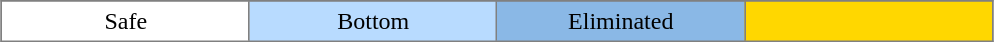<table border="2" cellpadding="4" style="background:gray; border:1px solid gray; border-collapse:collapse; margin:1em auto; text-align:center;">
<tr>
<td bgcolor="white" width="12%">Safe</td>
<td bgcolor="B8DBFF" width="12%">Bottom</td>
<td bgcolor="8AB8E6" width="12%">Eliminated</td>
<td bgcolor="gold" width="12%"></td>
</tr>
</table>
